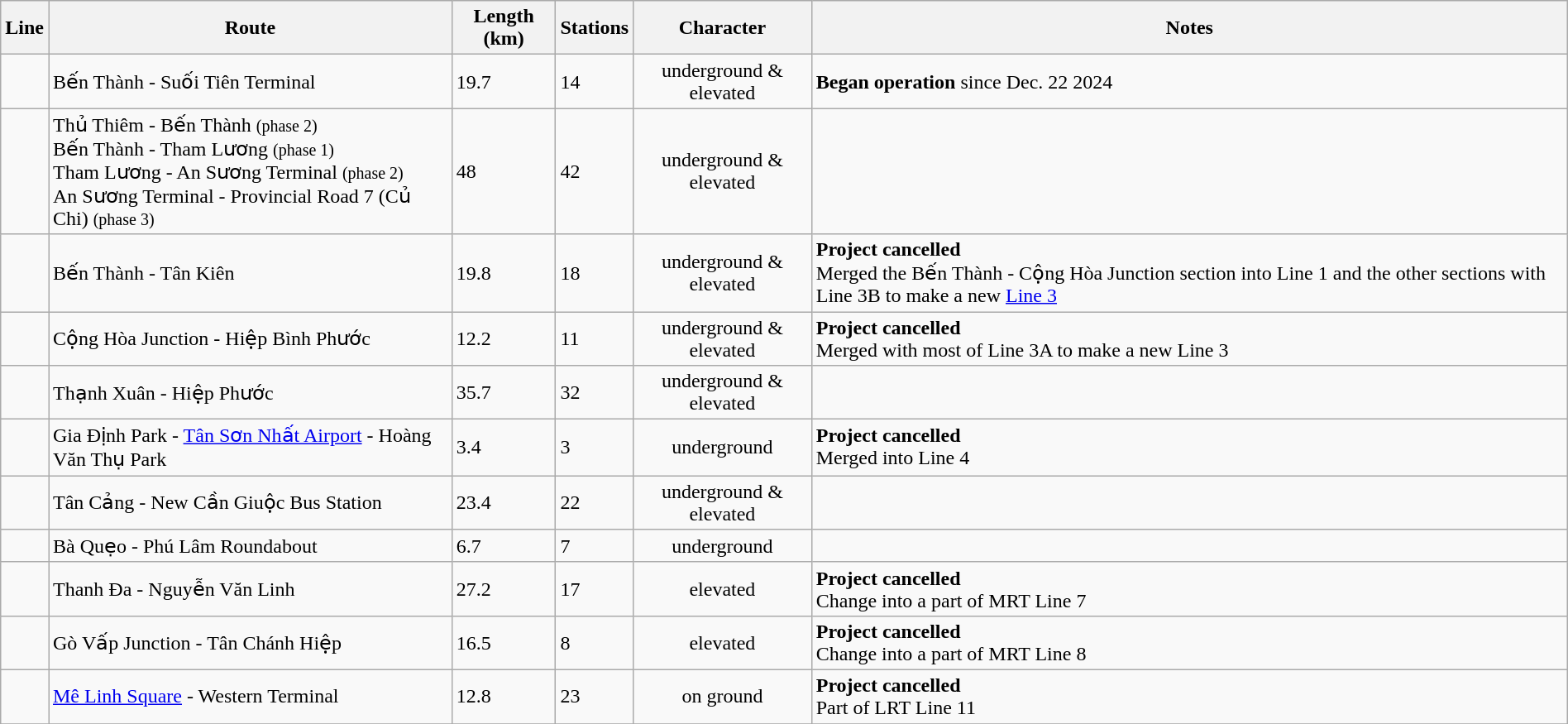<table class="wikitable" style="margin: 0 auto; text-align:left;">
<tr>
<th>Line</th>
<th>Route</th>
<th>Length (km)</th>
<th>Stations</th>
<th>Character</th>
<th>Notes</th>
</tr>
<tr>
<td></td>
<td>Bến Thành - Suối Tiên Terminal</td>
<td>19.7</td>
<td>14</td>
<td style="text-align:center;">underground & elevated</td>
<td><strong>Began operation</strong> since Dec. 22 2024</td>
</tr>
<tr>
<td></td>
<td>Thủ Thiêm - Bến Thành <small>(phase 2)</small><br>Bến Thành - Tham Lương <small>(phase 1)</small><br>Tham Lương - An Sương Terminal <small>(phase 2)</small><br>An Sương Terminal - Provincial Road 7 (Củ Chi) <small>(phase 3)</small></td>
<td>48</td>
<td>42</td>
<td style="text-align:center;">underground & elevated</td>
<td></td>
</tr>
<tr>
<td></td>
<td>Bến Thành - Tân Kiên</td>
<td>19.8</td>
<td>18</td>
<td style="text-align:center;">underground & elevated</td>
<td><strong>Project cancelled</strong><br>Merged the Bến Thành - Cộng Hòa Junction section into Line 1 and the other sections with Line 3B to make a new <a href='#'>Line 3</a></td>
</tr>
<tr>
<td></td>
<td>Cộng Hòa Junction - Hiệp Bình Phước</td>
<td>12.2</td>
<td>11</td>
<td style="text-align:center;">underground & elevated</td>
<td><strong>Project cancelled</strong><br>Merged with most of Line 3A to make a new Line 3</td>
</tr>
<tr>
<td></td>
<td>Thạnh Xuân - Hiệp Phước</td>
<td>35.7</td>
<td>32</td>
<td style="text-align:center;">underground & elevated</td>
<td></td>
</tr>
<tr>
<td></td>
<td>Gia Định Park - <a href='#'>Tân Sơn Nhất Airport</a> - Hoàng Văn Thụ Park</td>
<td>3.4</td>
<td>3</td>
<td style="text-align:center;">underground</td>
<td><strong>Project cancelled</strong><br>Merged into Line 4</td>
</tr>
<tr>
<td></td>
<td>Tân Cảng - New Cần Giuộc Bus Station</td>
<td>23.4</td>
<td>22</td>
<td style="text-align:center;">underground & elevated</td>
<td></td>
</tr>
<tr>
<td></td>
<td>Bà Quẹo - Phú Lâm Roundabout</td>
<td>6.7</td>
<td>7</td>
<td style="text-align:center;">underground</td>
<td></td>
</tr>
<tr>
<td></td>
<td>Thanh Đa - Nguyễn Văn Linh</td>
<td>27.2</td>
<td>17</td>
<td style="text-align:center;">elevated</td>
<td><strong>Project cancelled</strong><br>Change into a part of MRT Line 7</td>
</tr>
<tr>
<td></td>
<td>Gò Vấp Junction - Tân Chánh Hiệp</td>
<td>16.5</td>
<td>8</td>
<td style="text-align:center;">elevated</td>
<td><strong>Project cancelled</strong><br>Change into a part of MRT Line 8</td>
</tr>
<tr>
<td></td>
<td><a href='#'>Mê Linh Square</a> - Western Terminal</td>
<td>12.8</td>
<td>23</td>
<td style="text-align:center;">on ground</td>
<td><strong>Project cancelled</strong><br>Part of LRT Line 11</td>
</tr>
<tr>
</tr>
</table>
